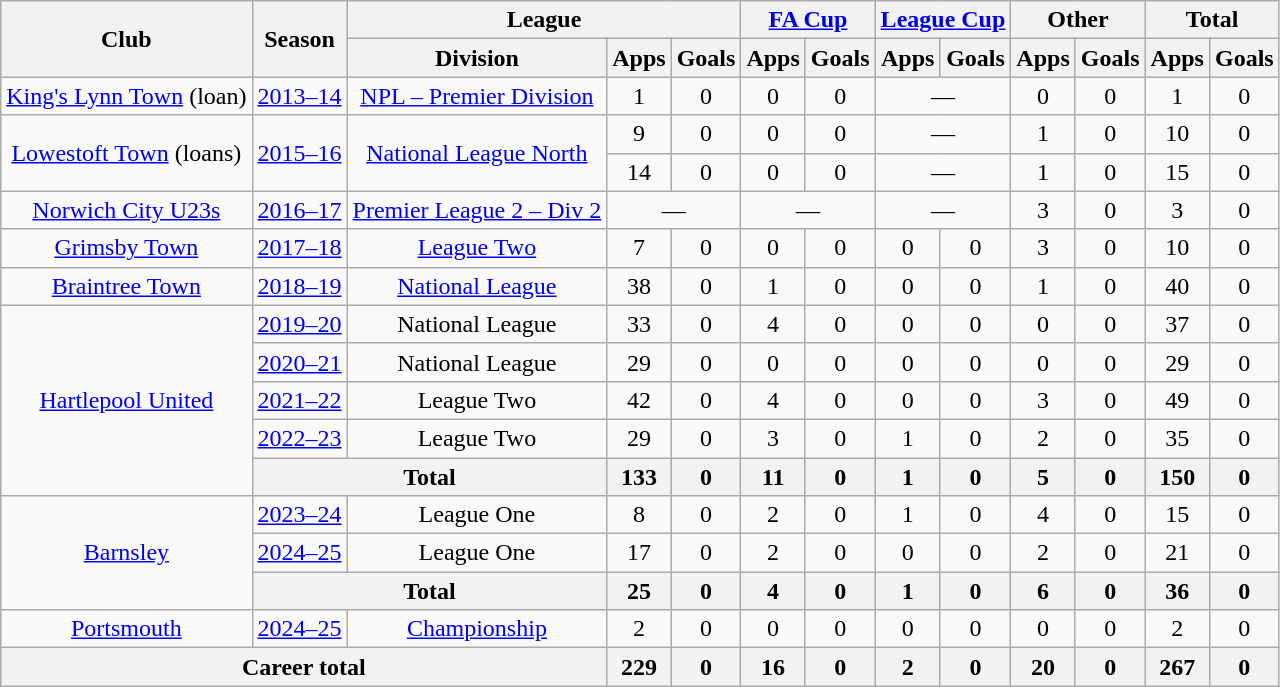<table class="wikitable" style="text-align:center">
<tr>
<th rowspan="2">Club</th>
<th rowspan="2">Season</th>
<th colspan="3">League</th>
<th colspan="2"><a href='#'>FA Cup</a></th>
<th colspan="2"><a href='#'>League Cup</a></th>
<th colspan="2">Other</th>
<th colspan="2">Total</th>
</tr>
<tr>
<th>Division</th>
<th>Apps</th>
<th>Goals</th>
<th>Apps</th>
<th>Goals</th>
<th>Apps</th>
<th>Goals</th>
<th>Apps</th>
<th>Goals</th>
<th>Apps</th>
<th>Goals</th>
</tr>
<tr>
<td><a href='#'>King's Lynn Town</a> (loan)</td>
<td><a href='#'>2013–14</a></td>
<td><a href='#'>NPL – Premier Division</a></td>
<td>1</td>
<td>0</td>
<td>0</td>
<td>0</td>
<td colspan="2">—</td>
<td>0</td>
<td>0</td>
<td>1</td>
<td>0</td>
</tr>
<tr>
<td rowspan="2"><a href='#'>Lowestoft Town</a> (loans)</td>
<td rowspan="2"><a href='#'>2015–16</a></td>
<td rowspan="2"><a href='#'>National League North</a></td>
<td>9</td>
<td>0</td>
<td>0</td>
<td>0</td>
<td colspan="2">—</td>
<td>1</td>
<td>0</td>
<td>10</td>
<td>0</td>
</tr>
<tr>
<td>14</td>
<td>0</td>
<td>0</td>
<td>0</td>
<td colspan="2">—</td>
<td>1</td>
<td>0</td>
<td>15</td>
<td>0</td>
</tr>
<tr>
<td><a href='#'>Norwich City U23s</a></td>
<td><a href='#'>2016–17</a></td>
<td><a href='#'>Premier League 2 – Div 2</a></td>
<td colspan="2">—</td>
<td colspan="2">—</td>
<td colspan="2">—</td>
<td>3</td>
<td>0</td>
<td>3</td>
<td>0</td>
</tr>
<tr>
<td><a href='#'>Grimsby Town</a></td>
<td><a href='#'>2017–18</a></td>
<td><a href='#'>League Two</a></td>
<td>7</td>
<td>0</td>
<td>0</td>
<td>0</td>
<td>0</td>
<td>0</td>
<td>3</td>
<td>0</td>
<td>10</td>
<td>0</td>
</tr>
<tr>
<td><a href='#'>Braintree Town</a></td>
<td><a href='#'>2018–19</a></td>
<td><a href='#'>National League</a></td>
<td>38</td>
<td>0</td>
<td>1</td>
<td>0</td>
<td>0</td>
<td>0</td>
<td>1</td>
<td>0</td>
<td>40</td>
<td>0</td>
</tr>
<tr>
<td rowspan=5><a href='#'>Hartlepool United</a></td>
<td><a href='#'>2019–20</a></td>
<td>National League</td>
<td>33</td>
<td>0</td>
<td>4</td>
<td>0</td>
<td>0</td>
<td>0</td>
<td>0</td>
<td>0</td>
<td>37</td>
<td>0</td>
</tr>
<tr>
<td><a href='#'>2020–21</a></td>
<td>National League</td>
<td>29</td>
<td>0</td>
<td>0</td>
<td>0</td>
<td>0</td>
<td>0</td>
<td>0</td>
<td>0</td>
<td>29</td>
<td>0</td>
</tr>
<tr>
<td><a href='#'>2021–22</a></td>
<td>League Two</td>
<td>42</td>
<td>0</td>
<td>4</td>
<td>0</td>
<td>0</td>
<td>0</td>
<td>3</td>
<td>0</td>
<td>49</td>
<td>0</td>
</tr>
<tr>
<td><a href='#'>2022–23</a></td>
<td>League Two</td>
<td>29</td>
<td>0</td>
<td>3</td>
<td>0</td>
<td>1</td>
<td>0</td>
<td>2</td>
<td>0</td>
<td>35</td>
<td>0</td>
</tr>
<tr>
<th colspan=2>Total</th>
<th>133</th>
<th>0</th>
<th>11</th>
<th>0</th>
<th>1</th>
<th>0</th>
<th>5</th>
<th>0</th>
<th>150</th>
<th>0</th>
</tr>
<tr>
<td rowspan=3><a href='#'>Barnsley</a></td>
<td><a href='#'>2023–24</a></td>
<td>League One</td>
<td>8</td>
<td>0</td>
<td>2</td>
<td>0</td>
<td>1</td>
<td>0</td>
<td>4</td>
<td>0</td>
<td>15</td>
<td>0</td>
</tr>
<tr>
<td><a href='#'>2024–25</a></td>
<td>League One</td>
<td>17</td>
<td>0</td>
<td>2</td>
<td>0</td>
<td>0</td>
<td>0</td>
<td>2</td>
<td>0</td>
<td>21</td>
<td>0</td>
</tr>
<tr>
<th colspan=2>Total</th>
<th>25</th>
<th>0</th>
<th>4</th>
<th>0</th>
<th>1</th>
<th>0</th>
<th>6</th>
<th>0</th>
<th>36</th>
<th>0</th>
</tr>
<tr>
<td><a href='#'>Portsmouth</a></td>
<td><a href='#'>2024–25</a></td>
<td><a href='#'>Championship</a></td>
<td>2</td>
<td>0</td>
<td>0</td>
<td>0</td>
<td>0</td>
<td>0</td>
<td>0</td>
<td>0</td>
<td>2</td>
<td>0</td>
</tr>
<tr>
<th colspan="3">Career total</th>
<th>229</th>
<th>0</th>
<th>16</th>
<th>0</th>
<th>2</th>
<th>0</th>
<th>20</th>
<th>0</th>
<th>267</th>
<th>0</th>
</tr>
</table>
